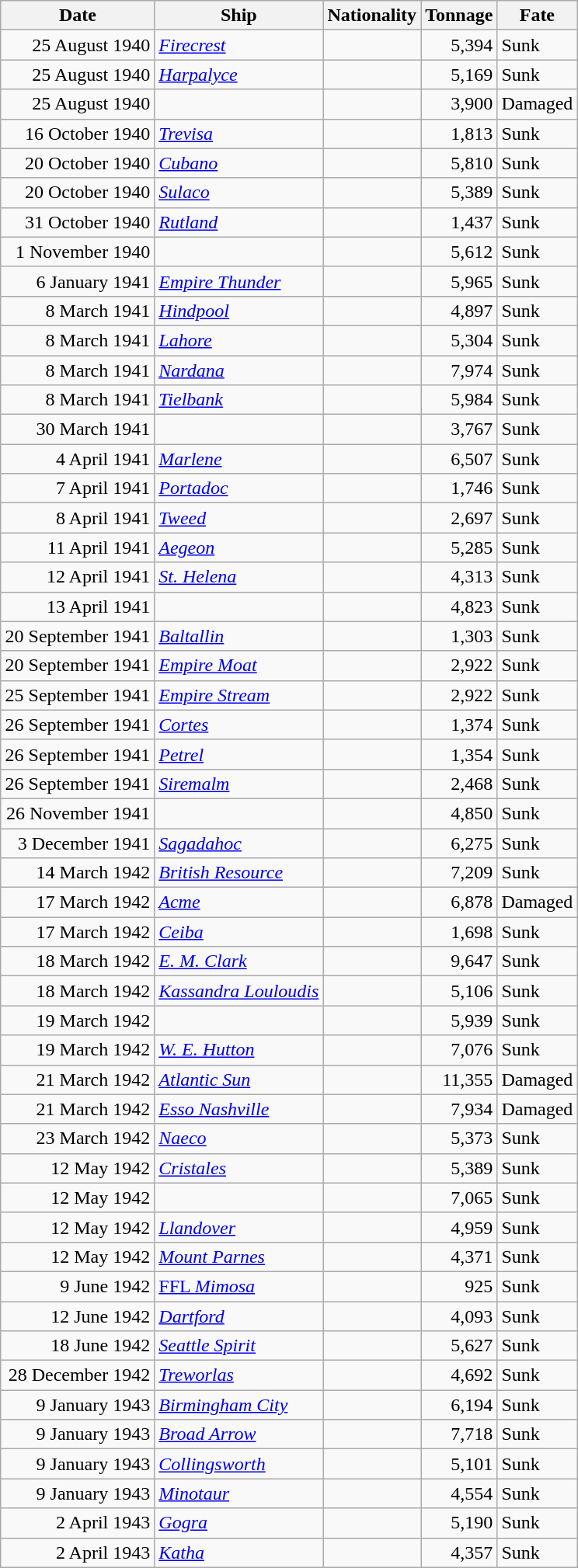<table class="wikitable sortable" style="margin: 1em auto 1em auto;"|->
<tr>
<th>Date</th>
<th>Ship</th>
<th>Nationality</th>
<th>Tonnage</th>
<th>Fate</th>
</tr>
<tr>
<td align="right">25 August 1940</td>
<td align="left"><a href='#'><em>Firecrest</em></a></td>
<td align="left"></td>
<td align="right">5,394</td>
<td align="left">Sunk</td>
</tr>
<tr>
<td align="right">25 August 1940</td>
<td align="left"><a href='#'><em>Harpalyce</em></a></td>
<td align="left"></td>
<td align="right">5,169</td>
<td align="left">Sunk</td>
</tr>
<tr>
<td align="right">25 August 1940</td>
<td align="left"></td>
<td align="left"></td>
<td align="right">3,900</td>
<td align="left">Damaged</td>
</tr>
<tr>
<td align="right">16 October 1940</td>
<td align="left"><a href='#'><em>Trevisa</em></a></td>
<td align="left"></td>
<td align="right">1,813</td>
<td align="left">Sunk</td>
</tr>
<tr>
<td align="right">20 October 1940</td>
<td align="left"><a href='#'><em>Cubano</em></a></td>
<td align="left"></td>
<td align="right">5,810</td>
<td align="left">Sunk</td>
</tr>
<tr>
<td align="right">20 October 1940</td>
<td align="left"><a href='#'><em>Sulaco</em></a></td>
<td align="left"></td>
<td align="right">5,389</td>
<td align="left">Sunk</td>
</tr>
<tr>
<td align="right">31 October 1940</td>
<td align="left"><a href='#'><em>Rutland</em></a></td>
<td align="left"></td>
<td align="right">1,437</td>
<td align="left">Sunk</td>
</tr>
<tr>
<td align="right">1 November 1940</td>
<td align="left"></td>
<td align="left"></td>
<td align="right">5,612</td>
<td align="left">Sunk</td>
</tr>
<tr>
<td align="right">6 January 1941</td>
<td align="left"><a href='#'><em>Empire Thunder</em></a></td>
<td align="left"></td>
<td align="right">5,965</td>
<td align="left">Sunk</td>
</tr>
<tr>
<td align="right">8 March 1941</td>
<td align="left"><a href='#'><em>Hindpool</em></a></td>
<td align="left"></td>
<td align="right">4,897</td>
<td align="left">Sunk</td>
</tr>
<tr>
<td align="right">8 March 1941</td>
<td align="left"><a href='#'><em>Lahore</em></a></td>
<td align="left"></td>
<td align="right">5,304</td>
<td align="left">Sunk</td>
</tr>
<tr>
<td align="right">8 March 1941</td>
<td align="left"><a href='#'><em>Nardana</em></a></td>
<td align="left"></td>
<td align="right">7,974</td>
<td align="left">Sunk</td>
</tr>
<tr>
<td align="right">8 March 1941</td>
<td align="left"><a href='#'><em>Tielbank</em></a></td>
<td align="left"></td>
<td align="right">5,984</td>
<td align="left">Sunk</td>
</tr>
<tr>
<td align="right">30 March 1941</td>
<td align="left"></td>
<td align="left"></td>
<td align="right">3,767</td>
<td align="left">Sunk</td>
</tr>
<tr>
<td align="right">4 April 1941</td>
<td align="left"><a href='#'><em>Marlene</em></a></td>
<td align="left"></td>
<td align="right">6,507</td>
<td align="left">Sunk</td>
</tr>
<tr>
<td align="right">7 April 1941</td>
<td align="left"><a href='#'><em>Portadoc</em></a></td>
<td align="left"></td>
<td align="right">1,746</td>
<td align="left">Sunk</td>
</tr>
<tr>
<td align="right">8 April 1941</td>
<td align="left"><a href='#'><em>Tweed</em></a></td>
<td align="left"></td>
<td align="right">2,697</td>
<td align="left">Sunk</td>
</tr>
<tr>
<td align="right">11 April 1941</td>
<td align="left"><a href='#'><em>Aegeon</em></a></td>
<td align="left"></td>
<td align="right">5,285</td>
<td align="left">Sunk</td>
</tr>
<tr>
<td align="right">12 April 1941</td>
<td align="left"><a href='#'><em>St. Helena</em></a></td>
<td align="left"></td>
<td align="right">4,313</td>
<td align="left">Sunk</td>
</tr>
<tr>
<td align="right">13 April 1941</td>
<td align="left"></td>
<td align="left"></td>
<td align="right">4,823</td>
<td align="left">Sunk</td>
</tr>
<tr>
<td align="right">20 September 1941</td>
<td align="left"><a href='#'><em>Baltallin</em></a></td>
<td align="left"></td>
<td align="right">1,303</td>
<td align="left">Sunk</td>
</tr>
<tr>
<td align="right">20 September 1941</td>
<td align="left"><a href='#'><em>Empire Moat</em></a></td>
<td align="left"></td>
<td align="right">2,922</td>
<td align="left">Sunk</td>
</tr>
<tr>
<td align="right">25 September 1941</td>
<td align="left"><a href='#'><em>Empire Stream</em></a></td>
<td align="left"></td>
<td align="right">2,922</td>
<td align="left">Sunk</td>
</tr>
<tr>
<td align="right">26 September 1941</td>
<td align="left"><a href='#'><em>Cortes</em></a></td>
<td align="left"></td>
<td align="right">1,374</td>
<td align="left">Sunk</td>
</tr>
<tr>
<td align="right">26 September 1941</td>
<td align="left"><a href='#'><em>Petrel</em></a></td>
<td align="left"></td>
<td align="right">1,354</td>
<td align="left">Sunk</td>
</tr>
<tr>
<td align="right">26 September 1941</td>
<td align="left"><a href='#'><em>Siremalm</em></a></td>
<td align="left"></td>
<td align="right">2,468</td>
<td align="left">Sunk</td>
</tr>
<tr>
<td align="right">26 November 1941</td>
<td align="left"></td>
<td align="left"></td>
<td align="right">4,850</td>
<td align="left">Sunk</td>
</tr>
<tr>
<td align="right">3 December 1941</td>
<td align="left"><a href='#'><em>Sagadahoc</em></a></td>
<td align="left"></td>
<td align="right">6,275</td>
<td align="left">Sunk</td>
</tr>
<tr>
<td align="right">14 March 1942</td>
<td align="left"><a href='#'><em>British Resource</em></a></td>
<td align="left"></td>
<td align="right">7,209</td>
<td align="left">Sunk</td>
</tr>
<tr>
<td align="right">17 March 1942</td>
<td align="left"><a href='#'><em>Acme</em></a></td>
<td align="left"></td>
<td align="right">6,878</td>
<td align="left">Damaged</td>
</tr>
<tr>
<td align="right">17 March 1942</td>
<td align="left"><a href='#'><em>Ceiba</em></a></td>
<td align="left"></td>
<td align="right">1,698</td>
<td align="left">Sunk</td>
</tr>
<tr>
<td align="right">18 March 1942</td>
<td align="left"><a href='#'><em>E. M. Clark</em></a></td>
<td align="left"></td>
<td align="right">9,647</td>
<td align="left">Sunk</td>
</tr>
<tr>
<td align="right">18 March 1942</td>
<td align="left"><a href='#'><em>Kassandra Louloudis</em></a></td>
<td align="left"></td>
<td align="right">5,106</td>
<td align="left">Sunk</td>
</tr>
<tr>
<td align="right">19 March 1942</td>
<td align="left"></td>
<td align="left"></td>
<td align="right">5,939</td>
<td align="left">Sunk</td>
</tr>
<tr>
<td align="right">19 March 1942</td>
<td align="left"><a href='#'><em>W. E. Hutton</em></a></td>
<td align="left"></td>
<td align="right">7,076</td>
<td align="left">Sunk</td>
</tr>
<tr>
<td align="right">21 March 1942</td>
<td align="left"><a href='#'><em>Atlantic Sun</em></a></td>
<td align="left"></td>
<td align="right">11,355</td>
<td align="left">Damaged</td>
</tr>
<tr>
<td align="right">21 March 1942</td>
<td align="left"><a href='#'><em>Esso Nashville</em></a></td>
<td align="left"></td>
<td align="right">7,934</td>
<td align="left">Damaged</td>
</tr>
<tr>
<td align="right">23 March 1942</td>
<td align="left"><a href='#'><em>Naeco</em></a></td>
<td align="left"></td>
<td align="right">5,373</td>
<td align="left">Sunk</td>
</tr>
<tr>
<td align="right">12 May 1942</td>
<td align="left"><a href='#'><em>Cristales</em></a></td>
<td align="left"></td>
<td align="right">5,389</td>
<td align="left">Sunk</td>
</tr>
<tr>
<td align="right">12 May 1942</td>
<td align="left"></td>
<td align="left"></td>
<td align="right">7,065</td>
<td align="left">Sunk</td>
</tr>
<tr>
<td align="right">12 May 1942</td>
<td align="left"><a href='#'><em>Llandover</em></a></td>
<td align="left"></td>
<td align="right">4,959</td>
<td align="left">Sunk</td>
</tr>
<tr>
<td align="right">12 May 1942</td>
<td align="left"><a href='#'><em>Mount Parnes</em></a></td>
<td align="left"></td>
<td align="right">4,371</td>
<td align="left">Sunk</td>
</tr>
<tr>
<td align="right">9 June 1942</td>
<td align="left"><a href='#'>FFL <em>Mimosa</em></a></td>
<td align="left"></td>
<td align="right">925</td>
<td align="left">Sunk</td>
</tr>
<tr>
<td align="right">12 June 1942</td>
<td align="left"><a href='#'><em>Dartford</em></a></td>
<td align="left"></td>
<td align="right">4,093</td>
<td align="left">Sunk</td>
</tr>
<tr>
<td align="right">18 June 1942</td>
<td align="left"><a href='#'><em>Seattle Spirit</em></a></td>
<td align="left"></td>
<td align="right">5,627</td>
<td align="left">Sunk</td>
</tr>
<tr>
<td align="right">28 December 1942</td>
<td align="left"><em><a href='#'>Treworlas</a></em></td>
<td align="left"></td>
<td align="right">4,692</td>
<td align="left">Sunk</td>
</tr>
<tr>
<td align="right">9 January 1943</td>
<td align="left"><a href='#'><em>Birmingham City</em></a></td>
<td align="left"></td>
<td align="right">6,194</td>
<td align="left">Sunk</td>
</tr>
<tr>
<td align="right">9 January 1943</td>
<td align="left"><a href='#'><em>Broad Arrow</em></a></td>
<td align="left"></td>
<td align="right">7,718</td>
<td align="left">Sunk</td>
</tr>
<tr>
<td align="right">9 January 1943</td>
<td align="left"><a href='#'><em>Collingsworth</em></a></td>
<td align="left"></td>
<td align="right">5,101</td>
<td align="left">Sunk</td>
</tr>
<tr>
<td align="right">9 January 1943</td>
<td align="left"><em><a href='#'>Minotaur</a></em></td>
<td align="left"></td>
<td align="right">4,554</td>
<td align="left">Sunk</td>
</tr>
<tr>
<td align="right">2 April 1943</td>
<td align="left"><a href='#'><em>Gogra</em></a></td>
<td align="left"></td>
<td align="right">5,190</td>
<td align="left">Sunk</td>
</tr>
<tr>
<td align="right">2 April 1943</td>
<td align="left"><a href='#'><em>Katha</em></a></td>
<td align="left"></td>
<td align="right">4,357</td>
<td align="left">Sunk</td>
</tr>
</table>
